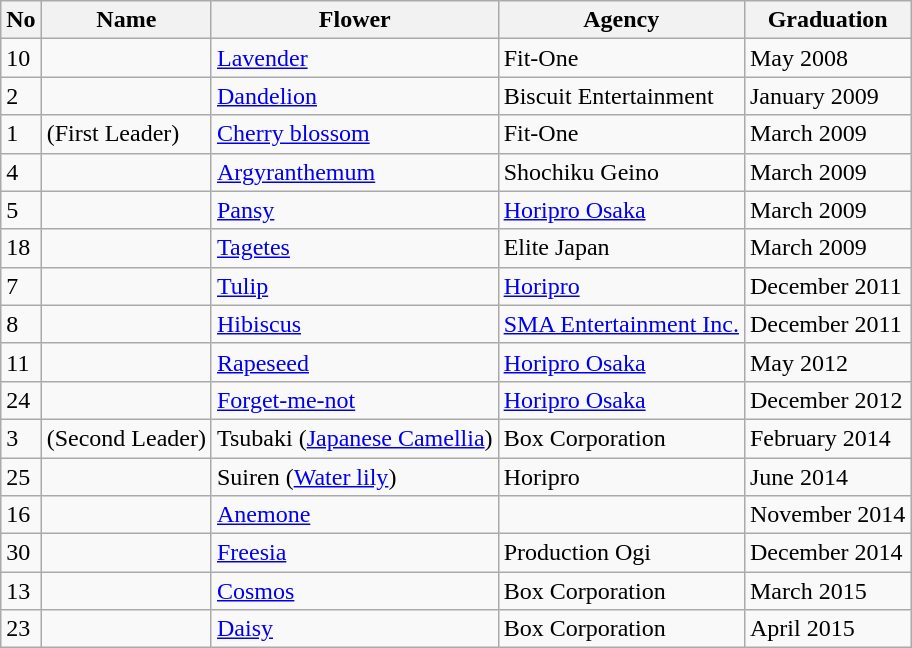<table class=wikitable>
<tr>
<th>No</th>
<th>Name</th>
<th>Flower</th>
<th>Agency</th>
<th>Graduation</th>
</tr>
<tr>
<td>10</td>
<td></td>
<td><a href='#'>Lavender</a></td>
<td>Fit-One</td>
<td>May 2008</td>
</tr>
<tr>
<td>2</td>
<td></td>
<td><a href='#'>Dandelion</a></td>
<td>Biscuit Entertainment</td>
<td>January 2009</td>
</tr>
<tr>
<td>1</td>
<td> (First Leader)</td>
<td><a href='#'>Cherry blossom</a></td>
<td>Fit-One</td>
<td>March 2009</td>
</tr>
<tr>
<td>4</td>
<td></td>
<td><a href='#'>Argyranthemum</a></td>
<td>Shochiku Geino</td>
<td>March 2009</td>
</tr>
<tr>
<td>5</td>
<td></td>
<td><a href='#'>Pansy</a></td>
<td><a href='#'>Horipro Osaka</a></td>
<td>March 2009</td>
</tr>
<tr>
<td>18</td>
<td></td>
<td><a href='#'>Tagetes</a></td>
<td>Elite Japan</td>
<td>March 2009</td>
</tr>
<tr>
<td>7</td>
<td></td>
<td><a href='#'>Tulip</a></td>
<td><a href='#'>Horipro</a></td>
<td>December 2011</td>
</tr>
<tr>
<td>8</td>
<td></td>
<td><a href='#'>Hibiscus</a></td>
<td><a href='#'>SMA Entertainment Inc.</a></td>
<td>December 2011</td>
</tr>
<tr>
<td>11</td>
<td></td>
<td><a href='#'>Rapeseed</a></td>
<td><a href='#'>Horipro Osaka</a></td>
<td>May 2012</td>
</tr>
<tr>
<td>24</td>
<td></td>
<td><a href='#'>Forget-me-not</a></td>
<td><a href='#'>Horipro Osaka</a></td>
<td>December 2012</td>
</tr>
<tr>
<td>3</td>
<td> (Second Leader)</td>
<td>Tsubaki (<a href='#'>Japanese Camellia</a>)</td>
<td>Box Corporation</td>
<td>February 2014</td>
</tr>
<tr>
<td>25</td>
<td></td>
<td>Suiren (<a href='#'>Water lily</a>)</td>
<td>Horipro</td>
<td>June 2014</td>
</tr>
<tr>
<td>16</td>
<td></td>
<td><a href='#'>Anemone</a></td>
<td></td>
<td>November 2014</td>
</tr>
<tr>
<td>30</td>
<td></td>
<td><a href='#'>Freesia</a></td>
<td>Production Ogi</td>
<td>December 2014</td>
</tr>
<tr>
<td>13</td>
<td></td>
<td><a href='#'>Cosmos</a></td>
<td>Box Corporation</td>
<td>March 2015</td>
</tr>
<tr>
<td>23</td>
<td></td>
<td><a href='#'>Daisy</a></td>
<td>Box Corporation</td>
<td>April 2015</td>
</tr>
</table>
